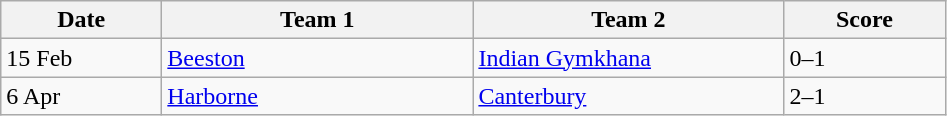<table class="wikitable" style="font-size: 100%">
<tr>
<th width=100>Date</th>
<th width=200>Team 1</th>
<th width=200>Team 2</th>
<th width=100>Score</th>
</tr>
<tr>
<td>15 Feb</td>
<td><a href='#'>Beeston</a></td>
<td><a href='#'>Indian Gymkhana</a></td>
<td>0–1</td>
</tr>
<tr>
<td>6 Apr</td>
<td><a href='#'>Harborne</a></td>
<td><a href='#'>Canterbury</a></td>
<td>2–1</td>
</tr>
</table>
